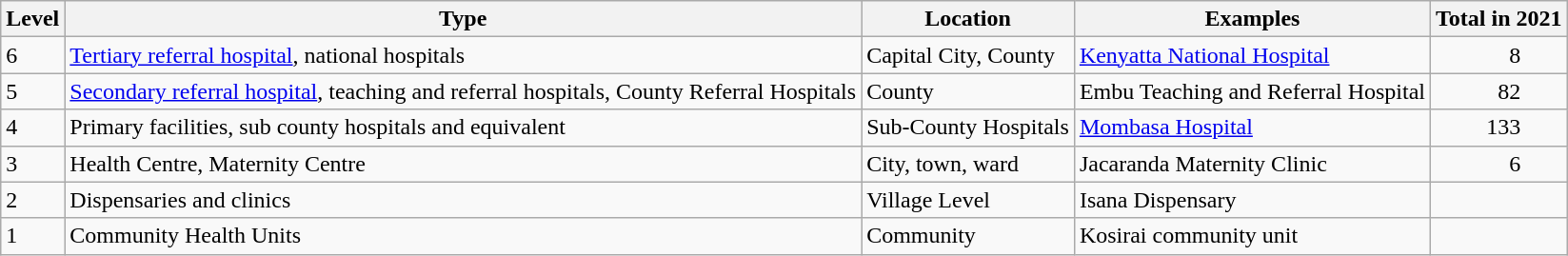<table class="wikitable">
<tr>
<th>Level</th>
<th>Type</th>
<th>Location</th>
<th>Examples</th>
<th>Total in 2021</th>
</tr>
<tr>
<td>6</td>
<td><a href='#'>Tertiary referral hospital</a>, national hospitals</td>
<td>Capital City, County</td>
<td><a href='#'>Kenyatta National Hospital</a></td>
<td style="text-align:right; padding-right: 2em;">8</td>
</tr>
<tr>
<td>5</td>
<td><a href='#'>Secondary referral hospital</a>, teaching and referral hospitals, County Referral Hospitals</td>
<td>County</td>
<td>Embu Teaching and Referral Hospital</td>
<td style="text-align:right; padding-right: 2em;">82</td>
</tr>
<tr>
<td>4</td>
<td>Primary facilities, sub county hospitals and equivalent</td>
<td>Sub-County Hospitals</td>
<td><a href='#'>Mombasa Hospital</a></td>
<td style="text-align:right; padding-right: 2em;">133</td>
</tr>
<tr>
<td>3</td>
<td>Health Centre, Maternity Centre</td>
<td>City, town, ward</td>
<td>Jacaranda Maternity Clinic</td>
<td style="text-align:right; padding-right: 2em;">6</td>
</tr>
<tr>
<td>2</td>
<td>Dispensaries and clinics</td>
<td>Village Level</td>
<td>Isana Dispensary</td>
<td></td>
</tr>
<tr>
<td>1</td>
<td>Community Health Units</td>
<td>Community</td>
<td>Kosirai community unit</td>
<td></td>
</tr>
</table>
